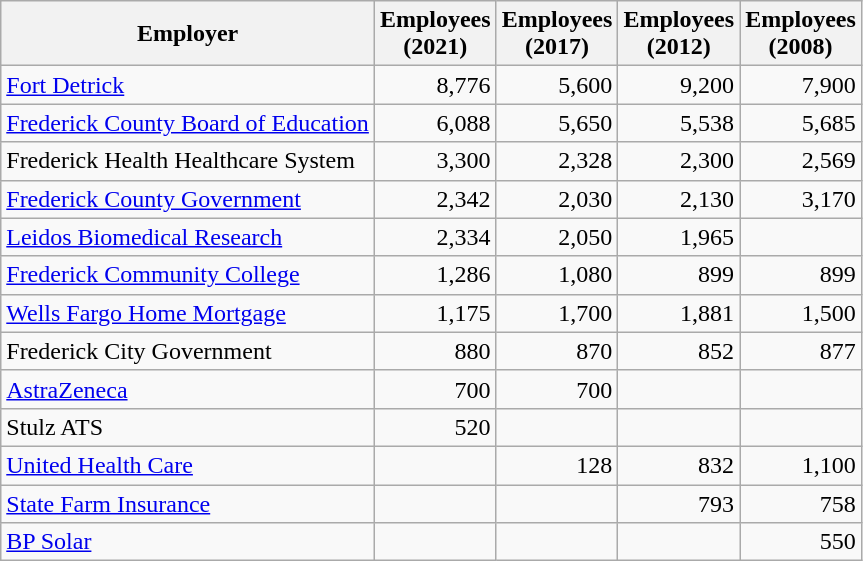<table class="wikitable">
<tr>
<th>Employer</th>
<th>Employees<br> (2021)</th>
<th>Employees<br> (2017)</th>
<th>Employees<br> (2012)</th>
<th>Employees<br> (2008)</th>
</tr>
<tr>
<td><a href='#'>Fort Detrick</a></td>
<td align=right>8,776</td>
<td align=right>5,600</td>
<td align=right>9,200</td>
<td align=right>7,900</td>
</tr>
<tr>
<td><a href='#'>Frederick County Board of Education</a></td>
<td align=right>6,088</td>
<td align=right>5,650</td>
<td align=right>5,538</td>
<td align=right>5,685</td>
</tr>
<tr>
<td>Frederick Health Healthcare System</td>
<td align=right>3,300</td>
<td align=right>2,328</td>
<td align=right>2,300</td>
<td align=right>2,569</td>
</tr>
<tr>
<td><a href='#'>Frederick County Government</a></td>
<td align=right>2,342</td>
<td align=right>2,030</td>
<td align=right>2,130</td>
<td align=right>3,170</td>
</tr>
<tr>
<td><a href='#'>Leidos Biomedical Research</a></td>
<td align=right>2,334</td>
<td align=right>2,050</td>
<td align=right>1,965</td>
<td align=right></td>
</tr>
<tr>
<td><a href='#'>Frederick Community College</a></td>
<td align=right>1,286</td>
<td align=right>1,080</td>
<td align=right>899</td>
<td align=right>899</td>
</tr>
<tr>
<td><a href='#'>Wells Fargo Home Mortgage</a></td>
<td align=right>1,175</td>
<td align=right>1,700</td>
<td align=right>1,881</td>
<td align=right>1,500</td>
</tr>
<tr>
<td>Frederick City Government</td>
<td align=right>880</td>
<td align=right>870</td>
<td align=right>852</td>
<td align=right>877</td>
</tr>
<tr>
<td><a href='#'>AstraZeneca</a></td>
<td align=right>700</td>
<td align=right>700</td>
<td align=right></td>
<td align=right></td>
</tr>
<tr>
<td>Stulz ATS</td>
<td align=right>520</td>
<td align=right></td>
<td align=right></td>
<td align=right></td>
</tr>
<tr>
<td><a href='#'>United Health Care</a></td>
<td align=right></td>
<td align=right>128</td>
<td align=right>832</td>
<td align=right>1,100</td>
</tr>
<tr>
<td><a href='#'>State Farm Insurance</a></td>
<td align=right></td>
<td align=right></td>
<td align=right>793</td>
<td align=right>758</td>
</tr>
<tr>
<td><a href='#'>BP Solar</a></td>
<td align=right></td>
<td align=right></td>
<td align=right></td>
<td align=right>550</td>
</tr>
</table>
